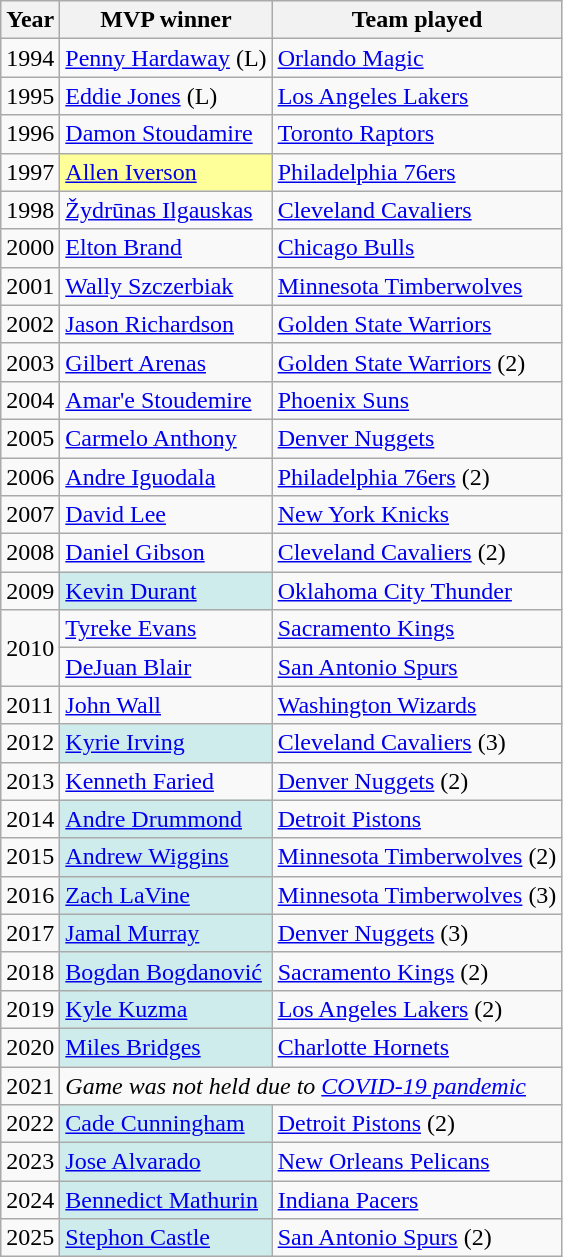<table class="wikitable">
<tr>
<th>Year</th>
<th>MVP winner</th>
<th>Team played</th>
</tr>
<tr>
<td>1994</td>
<td> <a href='#'>Penny Hardaway</a> (L)</td>
<td><a href='#'>Orlando Magic</a></td>
</tr>
<tr>
<td>1995</td>
<td> <a href='#'>Eddie Jones</a> (L)</td>
<td><a href='#'>Los Angeles Lakers</a></td>
</tr>
<tr>
<td>1996</td>
<td> <a href='#'>Damon Stoudamire</a></td>
<td><a href='#'>Toronto Raptors</a></td>
</tr>
<tr>
<td>1997</td>
<td style="background-color:#FFFF99;"> <a href='#'>Allen Iverson</a></td>
<td><a href='#'>Philadelphia 76ers</a></td>
</tr>
<tr>
<td>1998</td>
<td> <a href='#'>Žydrūnas Ilgauskas</a></td>
<td><a href='#'>Cleveland Cavaliers</a></td>
</tr>
<tr>
<td>2000</td>
<td> <a href='#'>Elton Brand</a></td>
<td><a href='#'>Chicago Bulls</a></td>
</tr>
<tr>
<td>2001</td>
<td> <a href='#'>Wally Szczerbiak</a></td>
<td><a href='#'>Minnesota Timberwolves</a></td>
</tr>
<tr>
<td>2002</td>
<td> <a href='#'>Jason Richardson</a></td>
<td><a href='#'>Golden State Warriors</a></td>
</tr>
<tr>
<td>2003</td>
<td> <a href='#'>Gilbert Arenas</a></td>
<td><a href='#'>Golden State Warriors</a> (2)</td>
</tr>
<tr>
<td>2004</td>
<td> <a href='#'>Amar'e Stoudemire</a></td>
<td><a href='#'>Phoenix Suns</a></td>
</tr>
<tr>
<td>2005</td>
<td> <a href='#'>Carmelo Anthony</a></td>
<td><a href='#'>Denver Nuggets</a></td>
</tr>
<tr>
<td>2006</td>
<td> <a href='#'>Andre Iguodala</a></td>
<td><a href='#'>Philadelphia 76ers</a> (2)</td>
</tr>
<tr>
<td>2007</td>
<td> <a href='#'>David Lee</a></td>
<td><a href='#'>New York Knicks</a></td>
</tr>
<tr>
<td>2008</td>
<td> <a href='#'>Daniel Gibson</a></td>
<td><a href='#'>Cleveland Cavaliers</a> (2)</td>
</tr>
<tr>
<td>2009</td>
<td style="background-color:#CFECEC;"> <a href='#'>Kevin Durant</a></td>
<td><a href='#'>Oklahoma City Thunder</a></td>
</tr>
<tr>
<td rowspan="2">2010</td>
<td> <a href='#'>Tyreke Evans</a></td>
<td><a href='#'>Sacramento Kings</a></td>
</tr>
<tr>
<td> <a href='#'>DeJuan Blair</a></td>
<td><a href='#'>San Antonio Spurs</a></td>
</tr>
<tr>
<td>2011</td>
<td> <a href='#'>John Wall</a></td>
<td><a href='#'>Washington Wizards</a></td>
</tr>
<tr>
<td>2012</td>
<td style="background-color:#CFECEC;"> <a href='#'>Kyrie Irving</a></td>
<td><a href='#'>Cleveland Cavaliers</a> (3)</td>
</tr>
<tr>
<td>2013</td>
<td> <a href='#'>Kenneth Faried</a></td>
<td><a href='#'>Denver Nuggets</a> (2)</td>
</tr>
<tr>
<td>2014</td>
<td style="background-color:#CFECEC;"> <a href='#'>Andre Drummond</a></td>
<td><a href='#'>Detroit Pistons</a></td>
</tr>
<tr>
<td>2015</td>
<td style="background-color:#CFECEC;"> <a href='#'>Andrew Wiggins</a></td>
<td><a href='#'>Minnesota Timberwolves</a> (2)</td>
</tr>
<tr>
<td>2016</td>
<td style="background-color:#CFECEC;"> <a href='#'>Zach LaVine</a></td>
<td><a href='#'>Minnesota Timberwolves</a> (3)</td>
</tr>
<tr>
<td>2017</td>
<td style="background-color:#CFECEC;"> <a href='#'>Jamal Murray</a></td>
<td><a href='#'>Denver Nuggets</a> (3)</td>
</tr>
<tr>
<td>2018</td>
<td style="background-color:#CFECEC;"> <a href='#'>Bogdan Bogdanović</a></td>
<td><a href='#'>Sacramento Kings</a> (2)</td>
</tr>
<tr>
<td>2019</td>
<td style="background-color:#CFECEC;"> <a href='#'>Kyle Kuzma</a></td>
<td><a href='#'>Los Angeles Lakers</a> (2)</td>
</tr>
<tr>
<td>2020</td>
<td style="background-color:#CFECEC;"> <a href='#'>Miles Bridges</a></td>
<td><a href='#'>Charlotte Hornets</a></td>
</tr>
<tr>
<td>2021</td>
<td colspan="2"><em>Game was not held due to <a href='#'>COVID-19 pandemic</a></em></td>
</tr>
<tr>
<td>2022</td>
<td style="background-color:#CFECEC;"> <a href='#'>Cade Cunningham</a></td>
<td><a href='#'>Detroit Pistons</a> (2)</td>
</tr>
<tr>
<td>2023</td>
<td style="background-color:#CFECEC;"> <a href='#'>Jose Alvarado</a></td>
<td><a href='#'>New Orleans Pelicans</a></td>
</tr>
<tr>
<td>2024</td>
<td style="background-color:#CFECEC;"> <a href='#'>Bennedict Mathurin</a></td>
<td><a href='#'>Indiana Pacers</a></td>
</tr>
<tr>
<td>2025</td>
<td style="background-color:#CFECEC;"> <a href='#'>Stephon Castle</a></td>
<td><a href='#'>San Antonio Spurs</a> (2)</td>
</tr>
</table>
